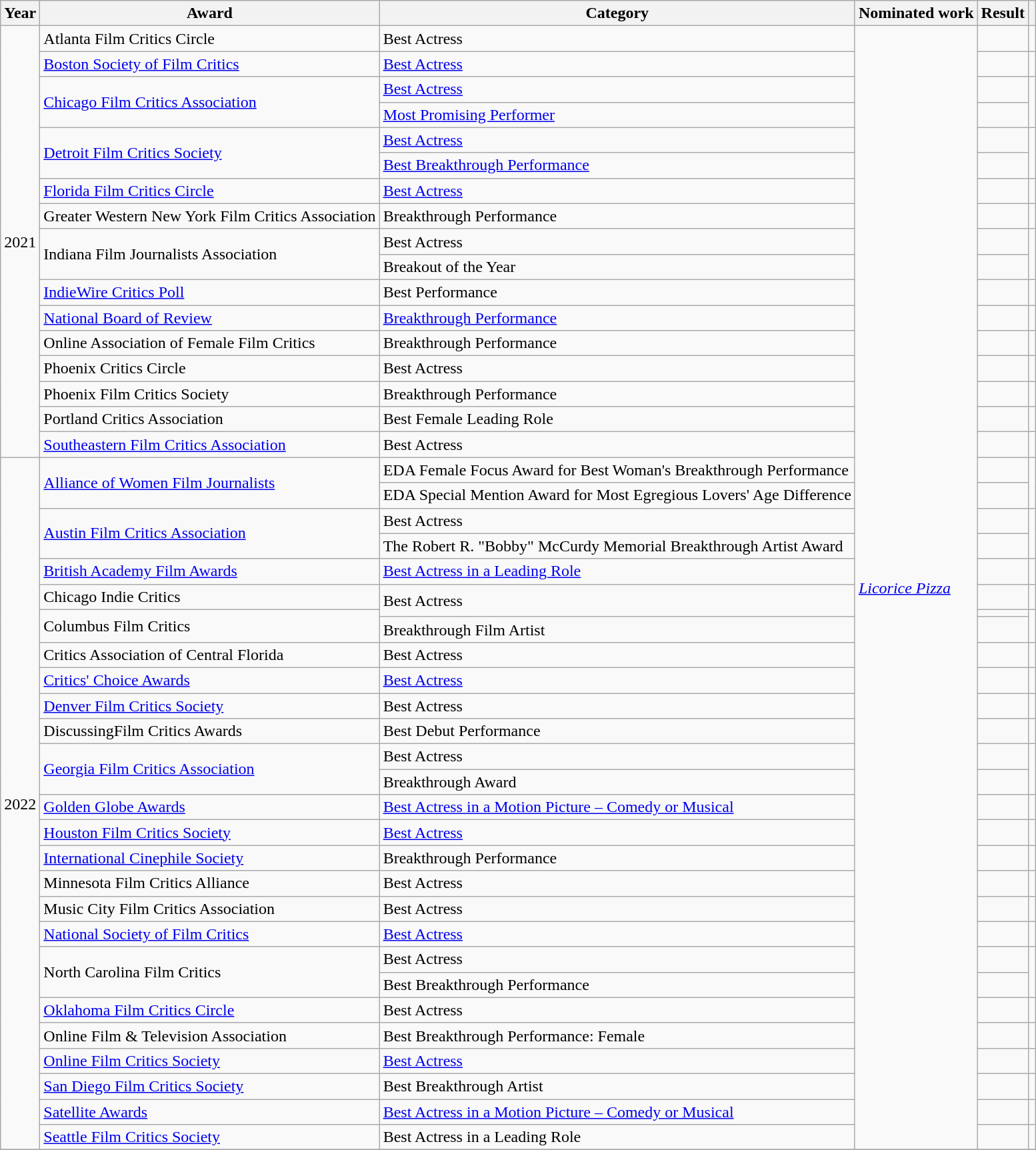<table class="wikitable">
<tr>
<th>Year</th>
<th>Award</th>
<th>Category</th>
<th>Nominated work</th>
<th>Result</th>
<th class="unsortable"></th>
</tr>
<tr>
<td rowspan="17">2021</td>
<td>Atlanta Film Critics Circle</td>
<td>Best Actress</td>
<td rowspan="45"><em><a href='#'>Licorice Pizza</a></em></td>
<td></td>
<td></td>
</tr>
<tr>
<td><a href='#'>Boston Society of Film Critics</a></td>
<td><a href='#'>Best Actress</a></td>
<td></td>
<td></td>
</tr>
<tr>
<td rowspan="2"><a href='#'>Chicago Film Critics Association</a></td>
<td><a href='#'>Best Actress</a></td>
<td></td>
<td rowspan="2"></td>
</tr>
<tr>
<td><a href='#'>Most Promising Performer</a></td>
<td></td>
</tr>
<tr>
<td rowspan="2"><a href='#'>Detroit Film Critics Society</a></td>
<td><a href='#'>Best Actress</a></td>
<td></td>
<td rowspan="2"></td>
</tr>
<tr>
<td><a href='#'>Best Breakthrough Performance</a></td>
<td></td>
</tr>
<tr>
<td><a href='#'>Florida Film Critics Circle</a></td>
<td><a href='#'>Best Actress</a></td>
<td></td>
<td></td>
</tr>
<tr>
<td>Greater Western New York Film Critics Association</td>
<td>Breakthrough Performance</td>
<td></td>
<td></td>
</tr>
<tr>
<td rowspan="2">Indiana Film Journalists Association</td>
<td>Best Actress</td>
<td></td>
<td rowspan="2"></td>
</tr>
<tr>
<td>Breakout of the Year</td>
<td></td>
</tr>
<tr>
<td><a href='#'>IndieWire Critics Poll</a></td>
<td>Best Performance</td>
<td></td>
<td></td>
</tr>
<tr>
<td><a href='#'>National Board of Review</a></td>
<td><a href='#'>Breakthrough Performance</a></td>
<td></td>
<td></td>
</tr>
<tr>
<td>Online Association of Female Film Critics</td>
<td>Breakthrough Performance</td>
<td></td>
<td></td>
</tr>
<tr>
<td>Phoenix Critics Circle</td>
<td>Best Actress</td>
<td></td>
<td></td>
</tr>
<tr>
<td>Phoenix Film Critics Society</td>
<td>Breakthrough Performance</td>
<td></td>
<td></td>
</tr>
<tr>
<td>Portland Critics Association</td>
<td>Best Female Leading Role</td>
<td></td>
<td></td>
</tr>
<tr>
<td><a href='#'>Southeastern Film Critics Association</a></td>
<td>Best Actress</td>
<td></td>
<td></td>
</tr>
<tr>
<td rowspan="28">2022</td>
<td rowspan="2"><a href='#'>Alliance of Women Film Journalists</a></td>
<td>EDA Female Focus Award for Best Woman's Breakthrough Performance</td>
<td></td>
<td rowspan="2"></td>
</tr>
<tr>
<td>EDA Special Mention Award for Most Egregious Lovers' Age Difference</td>
<td></td>
</tr>
<tr>
<td rowspan="2"><a href='#'>Austin Film Critics Association</a></td>
<td>Best Actress</td>
<td></td>
<td rowspan="2"></td>
</tr>
<tr>
<td>The Robert R. "Bobby" McCurdy Memorial Breakthrough Artist Award</td>
<td></td>
</tr>
<tr>
<td><a href='#'>British Academy Film Awards</a></td>
<td><a href='#'>Best Actress in a Leading Role</a></td>
<td></td>
<td></td>
</tr>
<tr>
<td>Chicago Indie Critics</td>
<td rowspan="2">Best Actress</td>
<td></td>
<td></td>
</tr>
<tr>
<td rowspan="2">Columbus Film Critics</td>
<td></td>
<td rowspan="2"></td>
</tr>
<tr>
<td>Breakthrough Film Artist</td>
<td></td>
</tr>
<tr>
<td>Critics Association of Central Florida</td>
<td>Best Actress</td>
<td></td>
<td></td>
</tr>
<tr>
<td><a href='#'>Critics' Choice Awards</a></td>
<td><a href='#'>Best Actress</a></td>
<td></td>
<td></td>
</tr>
<tr>
<td><a href='#'>Denver Film Critics Society</a></td>
<td>Best Actress</td>
<td></td>
<td></td>
</tr>
<tr>
<td>DiscussingFilm Critics Awards</td>
<td>Best Debut Performance</td>
<td></td>
<td></td>
</tr>
<tr>
<td rowspan="2"><a href='#'>Georgia Film Critics Association</a></td>
<td>Best Actress</td>
<td></td>
<td rowspan="2"></td>
</tr>
<tr>
<td>Breakthrough Award</td>
<td></td>
</tr>
<tr>
<td><a href='#'>Golden Globe Awards</a></td>
<td><a href='#'>Best Actress in a Motion Picture – Comedy or Musical</a></td>
<td></td>
<td></td>
</tr>
<tr>
<td><a href='#'>Houston Film Critics Society</a></td>
<td><a href='#'>Best Actress</a></td>
<td></td>
<td></td>
</tr>
<tr>
<td><a href='#'>International Cinephile Society</a></td>
<td>Breakthrough Performance</td>
<td></td>
<td></td>
</tr>
<tr>
<td>Minnesota Film Critics Alliance</td>
<td>Best Actress</td>
<td></td>
<td></td>
</tr>
<tr>
<td>Music City Film Critics Association</td>
<td>Best Actress</td>
<td></td>
<td></td>
</tr>
<tr>
<td><a href='#'>National Society of Film Critics</a></td>
<td><a href='#'>Best Actress</a></td>
<td></td>
<td></td>
</tr>
<tr>
<td rowspan="2">North Carolina Film Critics</td>
<td>Best Actress</td>
<td></td>
<td rowspan="2"></td>
</tr>
<tr>
<td>Best Breakthrough Performance</td>
<td></td>
</tr>
<tr>
<td><a href='#'>Oklahoma Film Critics Circle</a></td>
<td>Best Actress</td>
<td></td>
<td></td>
</tr>
<tr>
<td>Online Film & Television Association</td>
<td>Best Breakthrough Performance: Female</td>
<td></td>
<td></td>
</tr>
<tr>
<td><a href='#'>Online Film Critics Society</a></td>
<td><a href='#'>Best Actress</a></td>
<td></td>
<td></td>
</tr>
<tr>
<td><a href='#'>San Diego Film Critics Society</a></td>
<td>Best Breakthrough Artist</td>
<td></td>
<td></td>
</tr>
<tr>
<td><a href='#'>Satellite Awards</a></td>
<td><a href='#'>Best Actress in a Motion Picture – Comedy or Musical</a></td>
<td></td>
<td></td>
</tr>
<tr>
<td><a href='#'>Seattle Film Critics Society</a></td>
<td>Best Actress in a Leading Role</td>
<td></td>
<td></td>
</tr>
<tr>
</tr>
</table>
